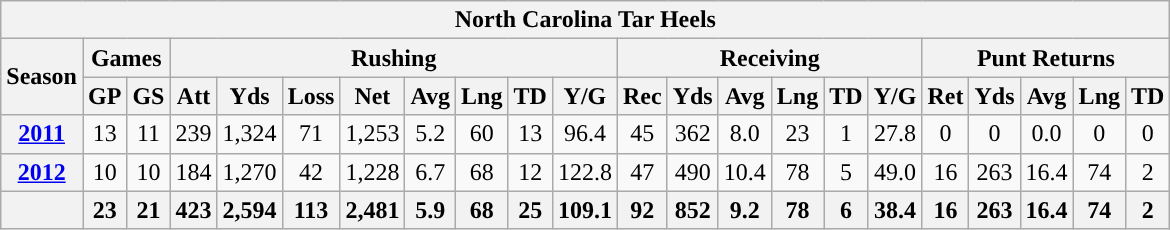<table class=wikitable style="text-align:center;">
<tr>
<th colspan="22">North Carolina Tar Heels</th>
</tr>
<tr>
<th rowspan="2">Season</th>
<th colspan="2">Games</th>
<th colspan="8">Rushing</th>
<th colspan="6">Receiving</th>
<th colspan="5">Punt Returns</th>
</tr>
<tr>
<th>GP</th>
<th>GS</th>
<th>Att</th>
<th>Yds</th>
<th>Loss</th>
<th>Net</th>
<th>Avg</th>
<th>Lng</th>
<th>TD</th>
<th>Y/G</th>
<th>Rec</th>
<th>Yds</th>
<th>Avg</th>
<th>Lng</th>
<th>TD</th>
<th>Y/G</th>
<th>Ret</th>
<th>Yds</th>
<th>Avg</th>
<th>Lng</th>
<th>TD</th>
</tr>
<tr>
<th><a href='#'>2011</a></th>
<td>13</td>
<td>11</td>
<td>239</td>
<td>1,324</td>
<td>71</td>
<td>1,253</td>
<td>5.2</td>
<td>60</td>
<td>13</td>
<td>96.4</td>
<td>45</td>
<td>362</td>
<td>8.0</td>
<td>23</td>
<td>1</td>
<td>27.8</td>
<td>0</td>
<td>0</td>
<td>0.0</td>
<td>0</td>
<td>0</td>
</tr>
<tr>
<th><a href='#'>2012</a></th>
<td>10</td>
<td>10</td>
<td>184</td>
<td>1,270</td>
<td>42</td>
<td>1,228</td>
<td>6.7</td>
<td>68</td>
<td>12</td>
<td>122.8</td>
<td>47</td>
<td>490</td>
<td>10.4</td>
<td>78</td>
<td>5</td>
<td>49.0</td>
<td>16</td>
<td>263</td>
<td>16.4</td>
<td>74</td>
<td>2</td>
</tr>
<tr>
<th></th>
<th>23</th>
<th>21</th>
<th>423</th>
<th>2,594</th>
<th>113</th>
<th>2,481</th>
<th>5.9</th>
<th>68</th>
<th>25</th>
<th>109.1</th>
<th>92</th>
<th>852</th>
<th>9.2</th>
<th>78</th>
<th>6</th>
<th>38.4</th>
<th>16</th>
<th>263</th>
<th>16.4</th>
<th>74</th>
<th>2</th>
</tr>
</table>
